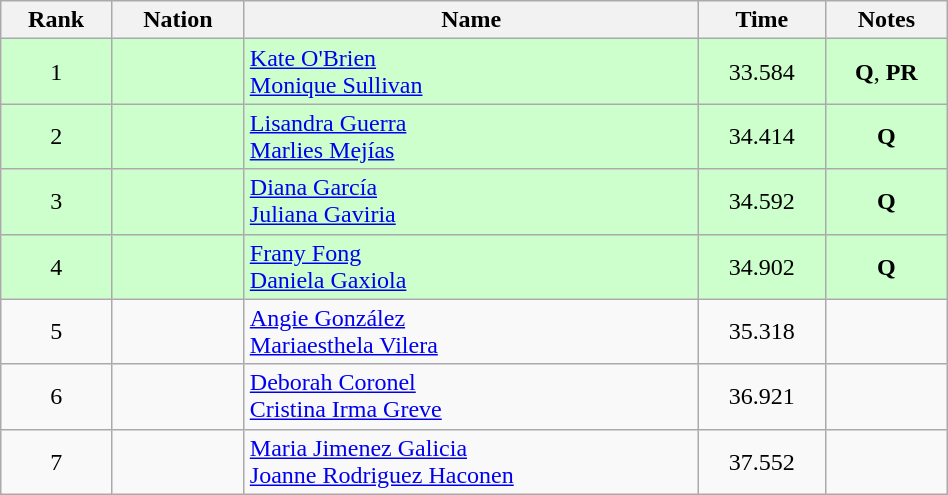<table class="wikitable sortable" style="text-align:center" width=50%>
<tr>
<th>Rank</th>
<th>Nation</th>
<th>Name</th>
<th>Time</th>
<th>Notes</th>
</tr>
<tr bgcolor=ccffcc>
<td>1</td>
<td align=left></td>
<td align=left><a href='#'>Kate O'Brien</a><br><a href='#'>Monique Sullivan</a></td>
<td>33.584</td>
<td><strong>Q</strong>, <strong>PR</strong></td>
</tr>
<tr bgcolor=ccffcc>
<td>2</td>
<td align=left></td>
<td align=left><a href='#'>Lisandra Guerra</a><br><a href='#'>Marlies Mejías</a></td>
<td>34.414</td>
<td><strong>Q</strong></td>
</tr>
<tr bgcolor=ccffcc>
<td>3</td>
<td align=left></td>
<td align=left><a href='#'>Diana García</a><br><a href='#'>Juliana Gaviria</a></td>
<td>34.592</td>
<td><strong>Q</strong></td>
</tr>
<tr bgcolor=ccffcc>
<td>4</td>
<td align=left></td>
<td align=left><a href='#'>Frany Fong</a><br><a href='#'>Daniela Gaxiola</a></td>
<td>34.902</td>
<td><strong>Q</strong></td>
</tr>
<tr>
<td>5</td>
<td align=left></td>
<td align=left><a href='#'>Angie González</a><br><a href='#'>Mariaesthela Vilera</a></td>
<td>35.318</td>
<td></td>
</tr>
<tr>
<td>6</td>
<td align=left></td>
<td align=left><a href='#'>Deborah Coronel</a><br><a href='#'>Cristina Irma Greve</a></td>
<td>36.921</td>
<td></td>
</tr>
<tr>
<td>7</td>
<td align=left></td>
<td align=left><a href='#'>Maria Jimenez Galicia</a><br><a href='#'>Joanne Rodriguez Haconen</a></td>
<td>37.552</td>
<td></td>
</tr>
</table>
